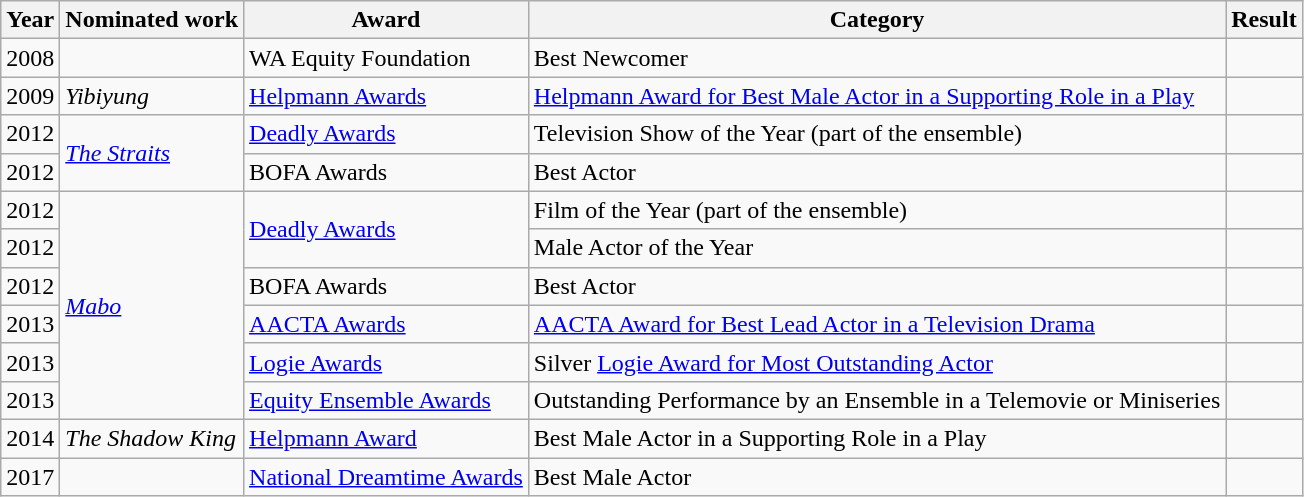<table class="wikitable sortable">
<tr>
<th>Year</th>
<th>Nominated work</th>
<th>Award</th>
<th>Category</th>
<th>Result</th>
</tr>
<tr>
<td>2008</td>
<td></td>
<td>WA Equity Foundation</td>
<td>Best Newcomer</td>
<td></td>
</tr>
<tr>
<td>2009</td>
<td><em>Yibiyung</em></td>
<td><a href='#'>Helpmann Awards</a></td>
<td><a href='#'>Helpmann Award for Best Male Actor in a Supporting Role in a Play</a></td>
<td></td>
</tr>
<tr>
<td>2012</td>
<td rowspan="2"><em><a href='#'>The Straits</a></em></td>
<td><a href='#'>Deadly Awards</a></td>
<td>Television Show of the Year (part of the ensemble)</td>
<td></td>
</tr>
<tr>
<td>2012</td>
<td>BOFA Awards</td>
<td>Best Actor</td>
<td></td>
</tr>
<tr>
<td>2012</td>
<td rowspan="6"><em><a href='#'>Mabo</a></em></td>
<td rowspan="2"><a href='#'>Deadly Awards</a></td>
<td>Film of the Year (part of the ensemble)</td>
<td></td>
</tr>
<tr>
<td>2012</td>
<td>Male Actor of the Year</td>
<td></td>
</tr>
<tr>
<td>2012</td>
<td>BOFA Awards</td>
<td>Best Actor</td>
<td></td>
</tr>
<tr>
<td>2013</td>
<td><a href='#'>AACTA Awards</a></td>
<td><a href='#'>AACTA Award for Best Lead Actor in a Television Drama</a></td>
<td></td>
</tr>
<tr>
<td>2013</td>
<td><a href='#'>Logie Awards</a></td>
<td>Silver <a href='#'>Logie Award for Most Outstanding Actor</a></td>
<td></td>
</tr>
<tr>
<td>2013</td>
<td><a href='#'>Equity Ensemble Awards</a></td>
<td>Outstanding Performance by an Ensemble in a Telemovie or Miniseries</td>
<td></td>
</tr>
<tr>
<td>2014</td>
<td><em>The Shadow King</em></td>
<td><a href='#'>Helpmann Award</a></td>
<td>Best Male Actor in a Supporting Role in a Play</td>
<td></td>
</tr>
<tr>
<td>2017</td>
<td></td>
<td><a href='#'>National Dreamtime Awards</a></td>
<td>Best Male Actor</td>
<td></td>
</tr>
</table>
